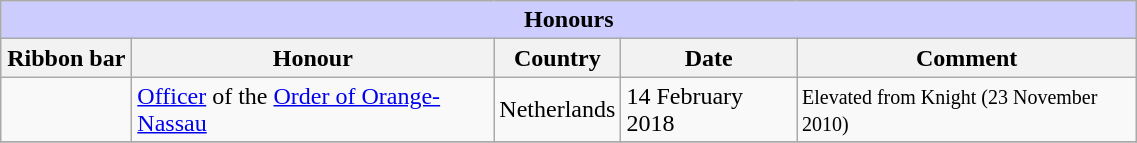<table class="wikitable" style="width:60%;">
<tr style="background:#ccf; text-align:center;">
<td colspan=5><strong>Honours</strong></td>
</tr>
<tr>
<th style="width:80px;">Ribbon bar</th>
<th>Honour</th>
<th>Country</th>
<th>Date</th>
<th>Comment</th>
</tr>
<tr>
<td></td>
<td><a href='#'>Officer</a> of the <a href='#'>Order of Orange-Nassau</a></td>
<td>Netherlands</td>
<td>14 February 2018</td>
<td><small>Elevated from Knight (23 November 2010)</small></td>
</tr>
<tr>
</tr>
</table>
